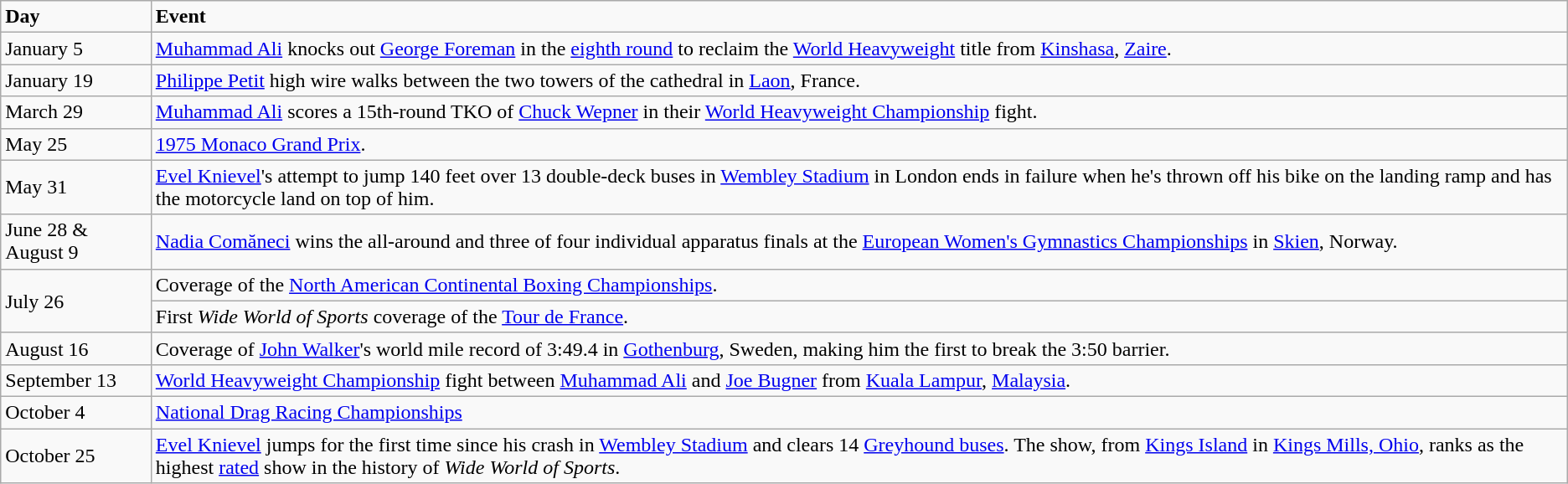<table class="wikitable">
<tr>
<td><strong>Day</strong></td>
<td><strong>Event</strong></td>
</tr>
<tr>
<td>January 5</td>
<td><a href='#'>Muhammad Ali</a> knocks out <a href='#'>George Foreman</a> in the <a href='#'>eighth round</a> to reclaim the <a href='#'>World Heavyweight</a> title from <a href='#'>Kinshasa</a>, <a href='#'>Zaire</a>.</td>
</tr>
<tr>
<td>January 19</td>
<td><a href='#'>Philippe Petit</a> high wire walks between the two towers of the cathedral in <a href='#'>Laon</a>, France.</td>
</tr>
<tr>
<td>March 29</td>
<td><a href='#'>Muhammad Ali</a> scores a 15th-round TKO of <a href='#'>Chuck Wepner</a> in their <a href='#'>World Heavyweight Championship</a> fight.</td>
</tr>
<tr>
<td>May 25</td>
<td><a href='#'>1975 Monaco Grand Prix</a>.</td>
</tr>
<tr>
<td>May 31</td>
<td><a href='#'>Evel Knievel</a>'s attempt to jump 140 feet over 13 double-deck buses in <a href='#'>Wembley Stadium</a> in London ends in failure when he's thrown off his bike on the landing ramp and has the motorcycle land on top of him.</td>
</tr>
<tr>
<td>June 28 & August 9</td>
<td><a href='#'>Nadia Comăneci</a> wins the all-around and three of four individual apparatus finals at the <a href='#'>European Women's Gymnastics Championships</a> in <a href='#'>Skien</a>, Norway.</td>
</tr>
<tr>
<td rowspan="2">July 26</td>
<td>Coverage of the <a href='#'>North American Continental Boxing Championships</a>.</td>
</tr>
<tr>
<td>First <em>Wide World of Sports</em> coverage of the <a href='#'>Tour de France</a>.</td>
</tr>
<tr>
<td>August 16</td>
<td>Coverage of <a href='#'>John Walker</a>'s world mile record of 3:49.4 in <a href='#'>Gothenburg</a>, Sweden, making him the first to break the 3:50 barrier.</td>
</tr>
<tr>
<td>September 13</td>
<td><a href='#'>World Heavyweight Championship</a> fight between <a href='#'>Muhammad Ali</a> and <a href='#'>Joe Bugner</a> from <a href='#'>Kuala Lampur</a>, <a href='#'>Malaysia</a>.</td>
</tr>
<tr>
<td>October 4</td>
<td><a href='#'>National Drag Racing Championships</a></td>
</tr>
<tr>
<td>October 25</td>
<td><a href='#'>Evel Knievel</a> jumps for the first time since his crash in <a href='#'>Wembley Stadium</a> and clears 14 <a href='#'>Greyhound buses</a>. The show, from <a href='#'>Kings Island</a> in <a href='#'>Kings Mills, Ohio</a>, ranks as the highest <a href='#'>rated</a> show in the history of <em>Wide World of Sports</em>.</td>
</tr>
</table>
